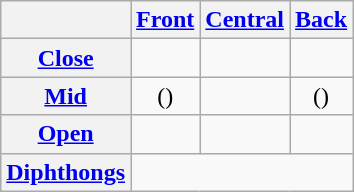<table class="wikitable" style="text-align: center;">
<tr>
<th></th>
<th><a href='#'>Front</a></th>
<th><a href='#'>Central</a></th>
<th><a href='#'>Back</a></th>
</tr>
<tr>
<th><a href='#'>Close</a></th>
<td></td>
<td></td>
<td></td>
</tr>
<tr>
<th><a href='#'>Mid</a></th>
<td>()</td>
<td></td>
<td>()</td>
</tr>
<tr>
<th><a href='#'>Open</a></th>
<td></td>
<td></td>
<td></td>
</tr>
<tr>
<th><a href='#'>Diphthongs</a></th>
<td colspan="3"></td>
</tr>
</table>
